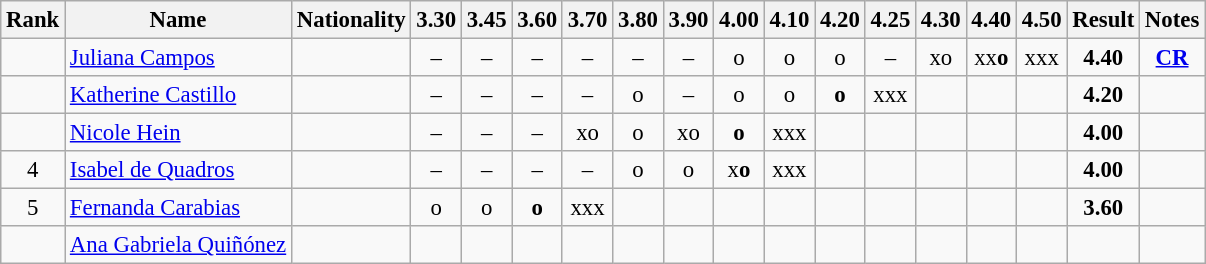<table class="wikitable sortable" style="text-align:center;font-size:95%">
<tr>
<th>Rank</th>
<th>Name</th>
<th>Nationality</th>
<th>3.30</th>
<th>3.45</th>
<th>3.60</th>
<th>3.70</th>
<th>3.80</th>
<th>3.90</th>
<th>4.00</th>
<th>4.10</th>
<th>4.20</th>
<th>4.25</th>
<th>4.30</th>
<th>4.40</th>
<th>4.50</th>
<th>Result</th>
<th>Notes</th>
</tr>
<tr>
<td></td>
<td align=left><a href='#'>Juliana Campos</a></td>
<td align=left></td>
<td>–</td>
<td>–</td>
<td>–</td>
<td>–</td>
<td>–</td>
<td>–</td>
<td>o</td>
<td>o</td>
<td>o</td>
<td>–</td>
<td>xo</td>
<td>xx<strong>o</strong></td>
<td>xxx</td>
<td><strong>4.40</strong></td>
<td><strong><a href='#'>CR</a></strong></td>
</tr>
<tr>
<td></td>
<td align=left><a href='#'>Katherine Castillo</a></td>
<td align=left></td>
<td>–</td>
<td>–</td>
<td>–</td>
<td>–</td>
<td>o</td>
<td>–</td>
<td>o</td>
<td>o</td>
<td><strong>o</strong></td>
<td>xxx</td>
<td></td>
<td></td>
<td></td>
<td><strong>4.20</strong></td>
<td></td>
</tr>
<tr>
<td></td>
<td align=left><a href='#'>Nicole Hein</a></td>
<td align=left></td>
<td>–</td>
<td>–</td>
<td>–</td>
<td>xo</td>
<td>o</td>
<td>xo</td>
<td><strong>o</strong></td>
<td>xxx</td>
<td></td>
<td></td>
<td></td>
<td></td>
<td></td>
<td><strong>4.00</strong></td>
<td></td>
</tr>
<tr>
<td>4</td>
<td align=left><a href='#'>Isabel de Quadros</a></td>
<td align=left></td>
<td>–</td>
<td>–</td>
<td>–</td>
<td>–</td>
<td>o</td>
<td>o</td>
<td>x<strong>o</strong></td>
<td>xxx</td>
<td></td>
<td></td>
<td></td>
<td></td>
<td></td>
<td><strong>4.00</strong></td>
<td></td>
</tr>
<tr>
<td>5</td>
<td align=left><a href='#'>Fernanda Carabias</a></td>
<td align=left></td>
<td>o</td>
<td>o</td>
<td><strong>o</strong></td>
<td>xxx</td>
<td></td>
<td></td>
<td></td>
<td></td>
<td></td>
<td></td>
<td></td>
<td></td>
<td></td>
<td><strong>3.60</strong></td>
<td></td>
</tr>
<tr>
<td></td>
<td align=left><a href='#'>Ana Gabriela Quiñónez</a></td>
<td align=left></td>
<td></td>
<td></td>
<td></td>
<td></td>
<td></td>
<td></td>
<td></td>
<td></td>
<td></td>
<td></td>
<td></td>
<td></td>
<td></td>
<td><strong></strong></td>
<td></td>
</tr>
</table>
